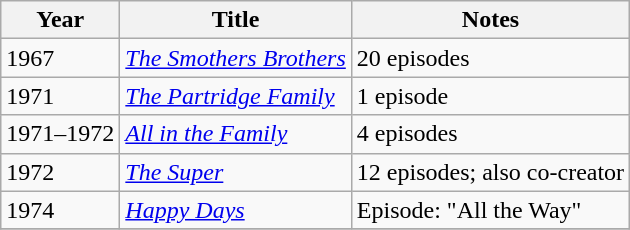<table class="wikitable sortable">
<tr>
<th>Year</th>
<th>Title</th>
<th>Notes</th>
</tr>
<tr>
<td>1967</td>
<td><em><a href='#'>The Smothers Brothers</a></em></td>
<td>20 episodes</td>
</tr>
<tr>
<td>1971</td>
<td><em><a href='#'>The Partridge Family</a></em></td>
<td>1 episode</td>
</tr>
<tr>
<td>1971–1972</td>
<td><em><a href='#'>All in the Family</a></em></td>
<td>4 episodes</td>
</tr>
<tr>
<td>1972</td>
<td><em><a href='#'>The Super</a></em></td>
<td>12 episodes; also co-creator</td>
</tr>
<tr>
<td>1974</td>
<td><em><a href='#'>Happy Days</a></em></td>
<td>Episode: "All the Way"</td>
</tr>
<tr>
</tr>
</table>
